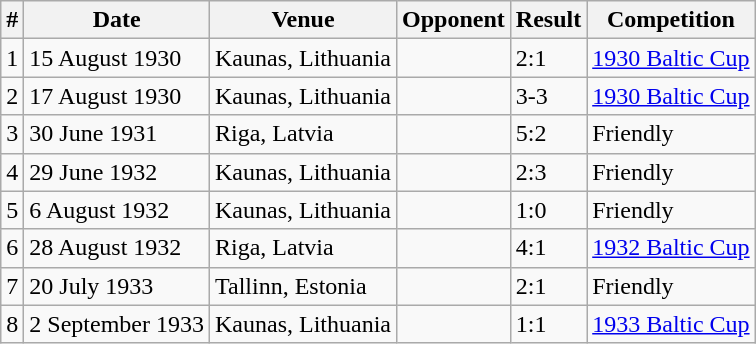<table class="wikitable sortable">
<tr>
<th>#</th>
<th>Date</th>
<th>Venue</th>
<th>Opponent</th>
<th>Result</th>
<th>Competition</th>
</tr>
<tr>
<td>1</td>
<td>15 August 1930</td>
<td>Kaunas, Lithuania</td>
<td></td>
<td>2:1</td>
<td><a href='#'>1930 Baltic Cup</a></td>
</tr>
<tr>
<td>2</td>
<td>17 August 1930</td>
<td>Kaunas, Lithuania</td>
<td></td>
<td>3-3</td>
<td><a href='#'>1930 Baltic Cup</a></td>
</tr>
<tr>
<td>3</td>
<td>30 June 1931</td>
<td>Riga, Latvia</td>
<td></td>
<td>5:2</td>
<td>Friendly</td>
</tr>
<tr>
<td>4</td>
<td>29 June 1932</td>
<td>Kaunas, Lithuania</td>
<td></td>
<td>2:3</td>
<td>Friendly</td>
</tr>
<tr>
<td>5</td>
<td>6 August 1932</td>
<td>Kaunas, Lithuania</td>
<td></td>
<td>1:0</td>
<td>Friendly</td>
</tr>
<tr>
<td>6</td>
<td>28 August 1932</td>
<td>Riga, Latvia</td>
<td></td>
<td>4:1</td>
<td><a href='#'>1932 Baltic Cup</a></td>
</tr>
<tr>
<td>7</td>
<td>20 July 1933</td>
<td>Tallinn, Estonia</td>
<td></td>
<td>2:1</td>
<td>Friendly</td>
</tr>
<tr>
<td>8</td>
<td>2 September 1933</td>
<td>Kaunas, Lithuania</td>
<td></td>
<td>1:1</td>
<td><a href='#'>1933 Baltic Cup</a></td>
</tr>
</table>
